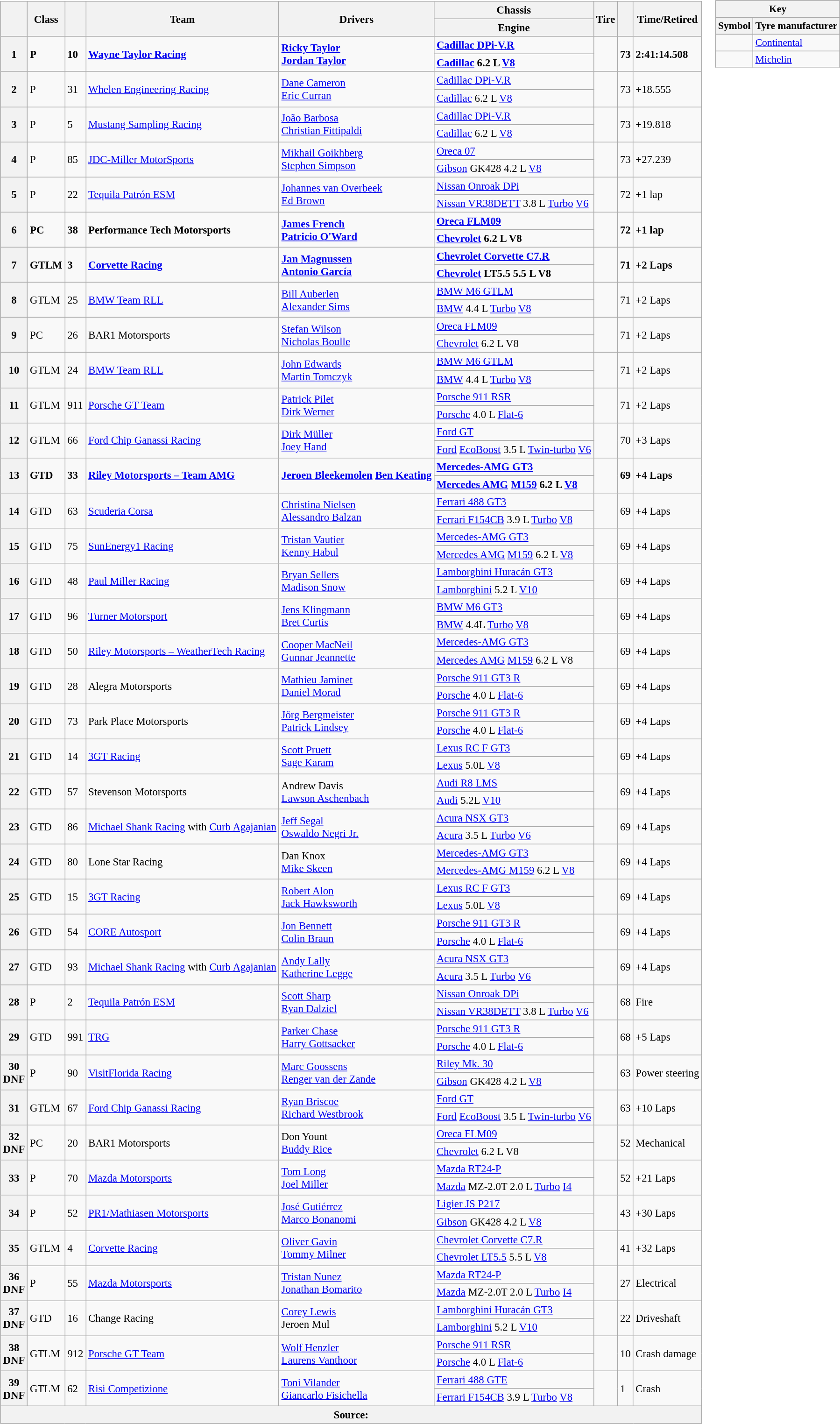<table>
<tr valign="top">
<td><br><table class="wikitable" style="font-size: 95%;">
<tr>
<th rowspan=2></th>
<th rowspan=2>Class</th>
<th rowspan=2 class="unsortable"></th>
<th rowspan=2 class="unsortable">Team</th>
<th rowspan=2 class="unsortable">Drivers</th>
<th scope="col" class="unsortable">Chassis</th>
<th rowspan=2>Tire</th>
<th rowspan=2 class="unsortable"></th>
<th rowspan=2 class="unsortable">Time/Retired</th>
</tr>
<tr>
<th>Engine</th>
</tr>
<tr style="font-weight:bold">
<th rowspan=2>1</th>
<td rowspan=2>P</td>
<td rowspan=2>10</td>
<td rowspan=2> <a href='#'>Wayne Taylor Racing</a></td>
<td rowspan=2> <a href='#'>Ricky Taylor</a><br> <a href='#'>Jordan Taylor</a></td>
<td><a href='#'>Cadillac DPi-V.R</a></td>
<td rowspan=2></td>
<td rowspan=2>73</td>
<td rowspan=2>2:41:14.508</td>
</tr>
<tr>
<td><strong><a href='#'>Cadillac</a> 6.2 L <a href='#'>V8</a></strong></td>
</tr>
<tr>
<th rowspan=2>2</th>
<td rowspan=2>P</td>
<td rowspan=2>31</td>
<td rowspan=2> <a href='#'>Whelen Engineering Racing</a></td>
<td rowspan=2> <a href='#'>Dane Cameron</a><br> <a href='#'>Eric Curran</a></td>
<td><a href='#'>Cadillac DPi-V.R</a></td>
<td rowspan=2></td>
<td rowspan=2>73</td>
<td rowspan=2>+18.555</td>
</tr>
<tr>
<td><a href='#'>Cadillac</a> 6.2 L <a href='#'>V8</a></td>
</tr>
<tr>
<th rowspan=2>3</th>
<td rowspan=2>P</td>
<td rowspan=2>5</td>
<td rowspan=2> <a href='#'>Mustang Sampling Racing</a></td>
<td rowspan=2> <a href='#'>João Barbosa</a><br> <a href='#'>Christian Fittipaldi</a></td>
<td><a href='#'>Cadillac DPi-V.R</a></td>
<td rowspan=2></td>
<td rowspan=2>73</td>
<td rowspan=2>+19.818</td>
</tr>
<tr>
<td><a href='#'>Cadillac</a> 6.2 L <a href='#'>V8</a></td>
</tr>
<tr>
<th rowspan=2>4</th>
<td rowspan=2>P</td>
<td rowspan=2>85</td>
<td rowspan=2> <a href='#'>JDC-Miller MotorSports</a></td>
<td rowspan=2> <a href='#'>Mikhail Goikhberg</a><br> <a href='#'>Stephen Simpson</a></td>
<td><a href='#'>Oreca 07</a></td>
<td rowspan=2></td>
<td rowspan=2>73</td>
<td rowspan=2>+27.239</td>
</tr>
<tr>
<td><a href='#'>Gibson</a> GK428 4.2 L <a href='#'>V8</a></td>
</tr>
<tr>
<th rowspan=2>5</th>
<td rowspan=2>P</td>
<td rowspan=2>22</td>
<td rowspan=2> <a href='#'>Tequila Patrón ESM</a></td>
<td rowspan=2> <a href='#'>Johannes van Overbeek</a><br> <a href='#'>Ed Brown</a></td>
<td><a href='#'>Nissan Onroak DPi</a></td>
<td rowspan=2></td>
<td rowspan=2>72</td>
<td rowspan=2>+1 lap</td>
</tr>
<tr>
<td><a href='#'>Nissan VR38DETT</a> 3.8 L <a href='#'>Turbo</a> <a href='#'>V6</a></td>
</tr>
<tr>
<th rowspan=2>6</th>
<td rowspan=2><strong>PC</strong></td>
<td rowspan=2><strong>38</strong></td>
<td rowspan=2><strong> Performance Tech Motorsports</strong></td>
<td rowspan=2><strong> <a href='#'>James French</a> <br>  <a href='#'>Patricio O'Ward</a></strong></td>
<td><a href='#'><strong>Oreca FLM09</strong></a></td>
<td rowspan=2></td>
<td rowspan=2><strong>72</strong></td>
<td rowspan=2><strong>+1 lap</strong></td>
</tr>
<tr>
<td><strong><a href='#'>Chevrolet</a> 6.2 L V8</strong></td>
</tr>
<tr style="font-weight:bold">
<th rowspan=2>7</th>
<td rowspan=2>GTLM</td>
<td rowspan=2>3</td>
<td rowspan=2> <a href='#'>Corvette Racing</a></td>
<td rowspan=2> <a href='#'>Jan Magnussen</a><br> <a href='#'>Antonio García</a></td>
<td><a href='#'>Chevrolet Corvette C7.R</a></td>
<td rowspan=2></td>
<td rowspan=2>71</td>
<td rowspan=2>+2 Laps</td>
</tr>
<tr>
<td><strong><a href='#'>Chevrolet</a> LT5.5 5.5 L V8</strong></td>
</tr>
<tr>
<th rowspan=2>8</th>
<td rowspan=2>GTLM</td>
<td rowspan=2>25</td>
<td rowspan=2> <a href='#'>BMW Team RLL</a></td>
<td rowspan=2> <a href='#'>Bill Auberlen</a><br> <a href='#'>Alexander Sims</a></td>
<td><a href='#'>BMW M6 GTLM</a></td>
<td rowspan=2></td>
<td rowspan=2>71</td>
<td rowspan=2>+2 Laps</td>
</tr>
<tr>
<td><a href='#'>BMW</a> 4.4 L <a href='#'>Turbo</a> <a href='#'>V8</a></td>
</tr>
<tr>
<th rowspan=2>9</th>
<td rowspan=2>PC</td>
<td rowspan=2>26</td>
<td rowspan=2> BAR1 Motorsports</td>
<td rowspan=2> <a href='#'>Stefan Wilson</a><br> <a href='#'>Nicholas Boulle</a></td>
<td><a href='#'>Oreca FLM09</a></td>
<td rowspan=2></td>
<td rowspan=2>71</td>
<td rowspan=2>+2 Laps</td>
</tr>
<tr>
<td><a href='#'>Chevrolet</a> 6.2 L V8</td>
</tr>
<tr>
<th rowspan=2>10</th>
<td rowspan=2>GTLM</td>
<td rowspan=2>24</td>
<td rowspan=2> <a href='#'>BMW Team RLL</a></td>
<td rowspan=2> <a href='#'>John Edwards</a><br> <a href='#'>Martin Tomczyk</a></td>
<td><a href='#'>BMW M6 GTLM</a></td>
<td rowspan=2></td>
<td rowspan=2>71</td>
<td rowspan=2>+2 Laps</td>
</tr>
<tr>
<td><a href='#'>BMW</a> 4.4 L <a href='#'>Turbo</a> <a href='#'>V8</a></td>
</tr>
<tr>
<th rowspan=2>11</th>
<td rowspan=2>GTLM</td>
<td rowspan=2>911</td>
<td rowspan=2> <a href='#'>Porsche GT Team</a></td>
<td rowspan=2> <a href='#'>Patrick Pilet</a><br> <a href='#'>Dirk Werner</a></td>
<td><a href='#'>Porsche 911 RSR</a></td>
<td rowspan=2></td>
<td rowspan=2>71</td>
<td rowspan=2>+2 Laps</td>
</tr>
<tr>
<td><a href='#'>Porsche</a> 4.0 L <a href='#'>Flat-6</a></td>
</tr>
<tr>
<th rowspan=2>12</th>
<td rowspan=2>GTLM</td>
<td rowspan=2>66</td>
<td rowspan=2> <a href='#'>Ford Chip Ganassi Racing</a></td>
<td rowspan=2> <a href='#'>Dirk Müller</a><br> <a href='#'>Joey Hand</a></td>
<td><a href='#'>Ford GT</a></td>
<td rowspan=2></td>
<td rowspan=2>70</td>
<td rowspan=2>+3 Laps</td>
</tr>
<tr>
<td><a href='#'>Ford</a> <a href='#'>EcoBoost</a> 3.5 L <a href='#'>Twin-turbo</a> <a href='#'>V6</a></td>
</tr>
<tr>
<th rowspan=2>13</th>
<td rowspan=2><strong>GTD</strong></td>
<td rowspan=2><strong>33</strong></td>
<td rowspan=2><strong> <a href='#'>Riley Motorsports – Team AMG</a></strong></td>
<td rowspan=2><strong> <a href='#'>Jeroen Bleekemolen</a> <a href='#'>Ben Keating</a></strong></td>
<td><a href='#'><strong>Mercedes-AMG GT3</strong></a></td>
<td rowspan=2></td>
<td rowspan=2><strong>69</strong></td>
<td rowspan=2><strong>+4 Laps</strong></td>
</tr>
<tr>
<td><strong><a href='#'>Mercedes AMG</a> <a href='#'>M159</a> 6.2 L <a href='#'>V8</a></strong></td>
</tr>
<tr>
<th rowspan=2>14</th>
<td rowspan=2>GTD</td>
<td rowspan=2>63</td>
<td rowspan=2> <a href='#'>Scuderia Corsa</a></td>
<td rowspan=2> <a href='#'>Christina Nielsen</a><br> <a href='#'>Alessandro Balzan</a></td>
<td><a href='#'>Ferrari 488 GT3</a></td>
<td rowspan=2></td>
<td rowspan=2>69</td>
<td rowspan=2>+4 Laps</td>
</tr>
<tr>
<td><a href='#'>Ferrari F154CB</a> 3.9 L <a href='#'>Turbo</a> <a href='#'>V8</a></td>
</tr>
<tr>
<th rowspan=2>15</th>
<td rowspan=2>GTD</td>
<td rowspan=2>75</td>
<td rowspan=2> <a href='#'>SunEnergy1 Racing</a></td>
<td rowspan=2> <a href='#'>Tristan Vautier</a><br> <a href='#'>Kenny Habul</a></td>
<td><a href='#'>Mercedes-AMG GT3</a></td>
<td rowspan=2></td>
<td rowspan=2>69</td>
<td rowspan=2>+4 Laps</td>
</tr>
<tr>
<td><a href='#'>Mercedes AMG</a> <a href='#'>M159</a> 6.2 L <a href='#'>V8</a></td>
</tr>
<tr>
<th rowspan=2>16</th>
<td rowspan=2>GTD</td>
<td rowspan=2>48</td>
<td rowspan=2> <a href='#'>Paul Miller Racing</a></td>
<td rowspan=2> <a href='#'>Bryan Sellers</a><br> <a href='#'>Madison Snow</a></td>
<td><a href='#'>Lamborghini Huracán GT3</a></td>
<td rowspan=2></td>
<td rowspan=2>69</td>
<td rowspan=2>+4 Laps</td>
</tr>
<tr>
<td><a href='#'>Lamborghini</a> 5.2 L <a href='#'>V10</a></td>
</tr>
<tr>
<th rowspan=2>17</th>
<td rowspan=2>GTD</td>
<td rowspan=2>96</td>
<td rowspan=2> <a href='#'>Turner Motorsport</a></td>
<td rowspan=2> <a href='#'>Jens Klingmann</a><br> <a href='#'>Bret Curtis</a></td>
<td><a href='#'>BMW M6 GT3</a></td>
<td rowspan=2></td>
<td rowspan=2>69</td>
<td rowspan=2>+4 Laps</td>
</tr>
<tr>
<td><a href='#'>BMW</a> 4.4L <a href='#'>Turbo</a> <a href='#'>V8</a></td>
</tr>
<tr>
<th rowspan=2>18</th>
<td rowspan=2>GTD</td>
<td rowspan=2>50</td>
<td rowspan=2> <a href='#'>Riley Motorsports – WeatherTech Racing</a></td>
<td rowspan=2> <a href='#'>Cooper MacNeil</a><br> <a href='#'>Gunnar Jeannette</a></td>
<td><a href='#'>Mercedes-AMG GT3</a></td>
<td rowspan=2></td>
<td rowspan=2>69</td>
<td rowspan=2>+4 Laps</td>
</tr>
<tr>
<td><a href='#'>Mercedes AMG</a> <a href='#'>M159</a> 6.2 L V8</td>
</tr>
<tr>
<th rowspan=2>19</th>
<td rowspan=2>GTD</td>
<td rowspan=2>28</td>
<td rowspan=2> Alegra Motorsports</td>
<td rowspan=2> <a href='#'>Mathieu Jaminet</a><br> <a href='#'>Daniel Morad</a></td>
<td><a href='#'>Porsche 911 GT3 R</a></td>
<td rowspan=2></td>
<td rowspan=2>69</td>
<td rowspan=2>+4 Laps</td>
</tr>
<tr>
<td><a href='#'>Porsche</a> 4.0 L <a href='#'>Flat-6</a></td>
</tr>
<tr>
<th rowspan=2>20</th>
<td rowspan=2>GTD</td>
<td rowspan=2>73</td>
<td rowspan=2> Park Place Motorsports</td>
<td rowspan=2> <a href='#'>Jörg Bergmeister</a><br> <a href='#'>Patrick Lindsey</a></td>
<td><a href='#'>Porsche 911 GT3 R</a></td>
<td rowspan=2></td>
<td rowspan=2>69</td>
<td rowspan=2>+4 Laps</td>
</tr>
<tr>
<td><a href='#'>Porsche</a> 4.0 L <a href='#'>Flat-6</a></td>
</tr>
<tr>
<th rowspan=2>21</th>
<td rowspan=2>GTD</td>
<td rowspan=2>14</td>
<td rowspan=2> <a href='#'>3GT Racing</a></td>
<td rowspan=2> <a href='#'>Scott Pruett</a><br> <a href='#'>Sage Karam</a></td>
<td><a href='#'>Lexus RC F GT3</a></td>
<td rowspan=2></td>
<td rowspan=2>69</td>
<td rowspan=2>+4 Laps</td>
</tr>
<tr>
<td><a href='#'>Lexus</a> 5.0L <a href='#'>V8</a></td>
</tr>
<tr>
<th rowspan=2>22</th>
<td rowspan=2>GTD</td>
<td rowspan=2>57</td>
<td rowspan=2> Stevenson Motorsports</td>
<td rowspan=2> Andrew Davis<br> <a href='#'>Lawson Aschenbach</a></td>
<td><a href='#'>Audi R8 LMS</a></td>
<td rowspan=2></td>
<td rowspan=2>69</td>
<td rowspan=2>+4 Laps</td>
</tr>
<tr>
<td><a href='#'>Audi</a> 5.2L <a href='#'>V10</a></td>
</tr>
<tr>
<th rowspan=2>23</th>
<td rowspan=2>GTD</td>
<td rowspan=2>86</td>
<td rowspan=2> <a href='#'>Michael Shank Racing</a> with <a href='#'>Curb Agajanian</a></td>
<td rowspan=2> <a href='#'>Jeff Segal</a> <br>  <a href='#'>Oswaldo Negri Jr.</a></td>
<td><a href='#'>Acura NSX GT3</a></td>
<td rowspan=2></td>
<td rowspan=2>69</td>
<td rowspan=2>+4 Laps</td>
</tr>
<tr>
<td><a href='#'>Acura</a> 3.5 L <a href='#'>Turbo</a> <a href='#'>V6</a></td>
</tr>
<tr>
<th rowspan=2>24</th>
<td rowspan=2>GTD</td>
<td rowspan=2>80</td>
<td rowspan=2> Lone Star Racing</td>
<td rowspan=2> Dan Knox<br> <a href='#'>Mike Skeen</a></td>
<td><a href='#'>Mercedes-AMG GT3</a></td>
<td rowspan=2></td>
<td rowspan=2>69</td>
<td rowspan=2>+4 Laps</td>
</tr>
<tr>
<td><a href='#'>Mercedes-AMG M159</a> 6.2 L <a href='#'>V8</a></td>
</tr>
<tr>
<th rowspan=2>25</th>
<td rowspan=2>GTD</td>
<td rowspan=2>15</td>
<td rowspan=2> <a href='#'>3GT Racing</a></td>
<td rowspan=2> <a href='#'>Robert Alon</a><br> <a href='#'>Jack Hawksworth</a></td>
<td><a href='#'>Lexus RC F GT3</a></td>
<td rowspan=2></td>
<td rowspan=2>69</td>
<td rowspan=2>+4 Laps</td>
</tr>
<tr>
<td><a href='#'>Lexus</a> 5.0L <a href='#'>V8</a></td>
</tr>
<tr>
<th rowspan=2>26</th>
<td rowspan=2>GTD</td>
<td rowspan=2>54</td>
<td rowspan=2> <a href='#'>CORE Autosport</a></td>
<td rowspan=2> <a href='#'>Jon Bennett</a><br> <a href='#'>Colin Braun</a></td>
<td><a href='#'>Porsche 911 GT3 R</a></td>
<td rowspan=2></td>
<td rowspan=2>69</td>
<td rowspan=2>+4 Laps</td>
</tr>
<tr>
<td><a href='#'>Porsche</a> 4.0 L <a href='#'>Flat-6</a></td>
</tr>
<tr>
<th rowspan=2>27</th>
<td rowspan=2>GTD</td>
<td rowspan=2>93</td>
<td rowspan=2> <a href='#'>Michael Shank Racing</a> with <a href='#'>Curb Agajanian</a></td>
<td rowspan=2> <a href='#'>Andy Lally</a><br> <a href='#'>Katherine Legge</a></td>
<td><a href='#'>Acura NSX GT3</a></td>
<td rowspan=2></td>
<td rowspan=2>69</td>
<td rowspan=2>+4 Laps</td>
</tr>
<tr>
<td><a href='#'>Acura</a> 3.5 L <a href='#'>Turbo</a> <a href='#'>V6</a></td>
</tr>
<tr>
<th rowspan=2>28</th>
<td rowspan=2>P</td>
<td rowspan=2>2</td>
<td rowspan=2> <a href='#'>Tequila Patrón ESM</a></td>
<td rowspan=2> <a href='#'>Scott Sharp</a><br> <a href='#'>Ryan Dalziel</a></td>
<td><a href='#'>Nissan Onroak DPi</a></td>
<td rowspan=2></td>
<td rowspan=2>68</td>
<td rowspan=2>Fire</td>
</tr>
<tr>
<td><a href='#'>Nissan VR38DETT</a> 3.8 L <a href='#'>Turbo</a> <a href='#'>V6</a></td>
</tr>
<tr>
<th rowspan=2>29</th>
<td rowspan=2>GTD</td>
<td rowspan=2>991</td>
<td rowspan=2> <a href='#'>TRG</a></td>
<td rowspan=2> <a href='#'>Parker Chase</a><br> <a href='#'>Harry Gottsacker</a></td>
<td><a href='#'>Porsche 911 GT3 R</a></td>
<td rowspan=2></td>
<td rowspan=2>68</td>
<td rowspan=2>+5 Laps</td>
</tr>
<tr>
<td><a href='#'>Porsche</a> 4.0 L <a href='#'>Flat-6</a></td>
</tr>
<tr>
<th rowspan=2>30<br>DNF</th>
<td rowspan=2>P</td>
<td rowspan=2>90</td>
<td rowspan=2> <a href='#'>VisitFlorida Racing</a></td>
<td rowspan=2> <a href='#'>Marc Goossens</a><br> <a href='#'>Renger van der Zande</a></td>
<td><a href='#'>Riley Mk. 30</a></td>
<td rowspan=2></td>
<td rowspan=2>63</td>
<td rowspan=2>Power steering</td>
</tr>
<tr>
<td><a href='#'>Gibson</a> GK428 4.2 L <a href='#'>V8</a></td>
</tr>
<tr>
<th rowspan=2>31</th>
<td rowspan=2>GTLM</td>
<td rowspan=2>67</td>
<td rowspan=2> <a href='#'>Ford Chip Ganassi Racing</a></td>
<td rowspan=2> <a href='#'>Ryan Briscoe</a><br> <a href='#'>Richard Westbrook</a></td>
<td><a href='#'>Ford GT</a></td>
<td rowspan=2></td>
<td rowspan=2>63</td>
<td rowspan=2>+10 Laps</td>
</tr>
<tr>
<td><a href='#'>Ford</a> <a href='#'>EcoBoost</a> 3.5 L <a href='#'>Twin-turbo</a> <a href='#'>V6</a></td>
</tr>
<tr>
<th rowspan=2>32<br>DNF</th>
<td rowspan=2>PC</td>
<td rowspan=2>20</td>
<td rowspan=2> BAR1 Motorsports</td>
<td rowspan=2> Don Yount <br>  <a href='#'>Buddy Rice</a></td>
<td><a href='#'>Oreca FLM09</a></td>
<td rowspan=2></td>
<td rowspan=2>52</td>
<td rowspan=2>Mechanical</td>
</tr>
<tr>
<td><a href='#'>Chevrolet</a> 6.2 L V8</td>
</tr>
<tr>
<th rowspan=2>33</th>
<td rowspan=2>P</td>
<td rowspan=2>70</td>
<td rowspan=2> <a href='#'>Mazda Motorsports</a></td>
<td rowspan=2> <a href='#'>Tom Long</a><br> <a href='#'>Joel Miller</a></td>
<td><a href='#'>Mazda RT24-P</a></td>
<td rowspan=2></td>
<td rowspan=2>52</td>
<td rowspan=2>+21 Laps</td>
</tr>
<tr>
<td><a href='#'>Mazda</a> MZ-2.0T 2.0 L <a href='#'>Turbo</a> <a href='#'>I4</a></td>
</tr>
<tr>
<th rowspan=2>34</th>
<td rowspan=2>P</td>
<td rowspan=2>52</td>
<td rowspan=2> <a href='#'>PR1/Mathiasen Motorsports</a></td>
<td rowspan=2> <a href='#'>José Gutiérrez</a><br> <a href='#'>Marco Bonanomi</a></td>
<td><a href='#'>Ligier JS P217</a></td>
<td rowspan=2></td>
<td rowspan=2>43</td>
<td rowspan=2>+30 Laps</td>
</tr>
<tr>
<td><a href='#'>Gibson</a> GK428 4.2 L <a href='#'>V8</a></td>
</tr>
<tr>
<th rowspan=2>35</th>
<td rowspan=2>GTLM</td>
<td rowspan=2>4</td>
<td rowspan=2> <a href='#'>Corvette Racing</a></td>
<td rowspan=2> <a href='#'>Oliver Gavin</a><br> <a href='#'>Tommy Milner</a></td>
<td><a href='#'>Chevrolet Corvette C7.R</a></td>
<td rowspan=2></td>
<td rowspan=2>41</td>
<td rowspan=2>+32 Laps</td>
</tr>
<tr>
<td><a href='#'>Chevrolet LT5.5</a> 5.5 L <a href='#'>V8</a></td>
</tr>
<tr>
<th rowspan=2>36<br>DNF</th>
<td rowspan=2>P</td>
<td rowspan=2>55</td>
<td rowspan=2> <a href='#'>Mazda Motorsports</a></td>
<td rowspan=2> <a href='#'>Tristan Nunez</a><br> <a href='#'>Jonathan Bomarito</a></td>
<td><a href='#'>Mazda RT24-P</a></td>
<td rowspan=2></td>
<td rowspan=2>27</td>
<td rowspan=2>Electrical</td>
</tr>
<tr>
<td><a href='#'>Mazda</a> MZ-2.0T 2.0 L <a href='#'>Turbo</a> <a href='#'>I4</a></td>
</tr>
<tr>
<th rowspan=2>37<br>DNF</th>
<td rowspan=2>GTD</td>
<td rowspan=2>16</td>
<td rowspan=2> Change Racing</td>
<td rowspan=2> <a href='#'>Corey Lewis</a><br> Jeroen Mul</td>
<td><a href='#'>Lamborghini Huracán GT3</a></td>
<td rowspan=2></td>
<td rowspan=2>22</td>
<td rowspan=2>Driveshaft</td>
</tr>
<tr>
<td><a href='#'>Lamborghini</a> 5.2 L <a href='#'>V10</a></td>
</tr>
<tr>
<th rowspan=2>38<br>DNF</th>
<td rowspan=2>GTLM</td>
<td rowspan=2>912</td>
<td rowspan=2> <a href='#'>Porsche GT Team</a></td>
<td rowspan=2> <a href='#'>Wolf Henzler</a><br> <a href='#'>Laurens Vanthoor</a></td>
<td><a href='#'>Porsche 911 RSR</a></td>
<td rowspan=2></td>
<td rowspan=2>10</td>
<td rowspan=2>Crash damage</td>
</tr>
<tr>
<td><a href='#'>Porsche</a> 4.0 L <a href='#'>Flat-6</a></td>
</tr>
<tr>
<th rowspan=2>39<br>DNF</th>
<td rowspan=2>GTLM</td>
<td rowspan=2>62</td>
<td rowspan=2> <a href='#'>Risi Competizione</a></td>
<td rowspan=2> <a href='#'>Toni Vilander</a><br> <a href='#'>Giancarlo Fisichella</a></td>
<td><a href='#'>Ferrari 488 GTE</a></td>
<td rowspan=2></td>
<td rowspan=2>1</td>
<td rowspan=2>Crash</td>
</tr>
<tr>
<td><a href='#'>Ferrari F154CB</a> 3.9 L <a href='#'>Turbo</a> <a href='#'>V8</a></td>
</tr>
<tr>
<th colspan="9">Source:</th>
</tr>
</table>
</td>
<td><br><table style="margin-right:0; font-size:90%" class="wikitable">
<tr>
<th scope="col" colspan=2>Key</th>
</tr>
<tr>
<th scope="col">Symbol</th>
<th scope="col">Tyre manufacturer</th>
</tr>
<tr>
<td></td>
<td><a href='#'>Continental</a></td>
</tr>
<tr>
<td></td>
<td><a href='#'>Michelin</a></td>
</tr>
</table>
</td>
</tr>
</table>
